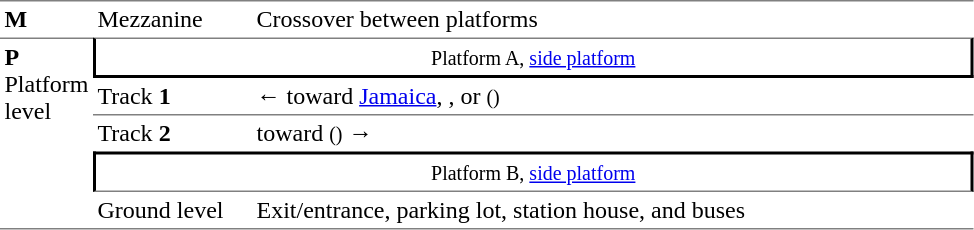<table cellpadding="3" cellspacing="0" border="0">
<tr>
<td width="50" style="border-top:solid 1px gray;"><strong>M</strong></td>
<td width="100" style="border-top:solid 1px gray;">Mezzanine</td>
<td width="475" style="border-top:solid 1px gray;">Crossover between platforms</td>
</tr>
<tr>
<td rowspan="5" valign="top" style="border-top:solid 1px gray;border-bottom:solid 1px gray;"><strong>P</strong><br>Platform level</td>
<td colspan="2" style="border-top:solid 1px gray;border-right:solid 2px black;border-left:solid 2px black;border-bottom:solid 2px black;text-align:center;"><small>Platform A, <a href='#'>side platform</a></small> </td>
</tr>
<tr>
<td style="border-bottom:solid 1px gray;">Track <strong>1</strong></td>
<td style="border-bottom:solid 1px gray;">←  toward <a href='#'>Jamaica</a>, , or  <small>()</small></td>
</tr>
<tr>
<td>Track <strong>2</strong></td>
<td>  toward  <small>()</small> →</td>
</tr>
<tr>
<td colspan="2" style="border-bottom:solid 1px gray;border-top:solid 2px black;border-right:solid 2px black;border-left:solid 2px black;text-align:center;"><small>Platform B, <a href='#'>side platform</a></small> </td>
</tr>
<tr>
<td style="border-bottom:solid 1px gray;">Ground level</td>
<td style="border-bottom:solid 1px gray;">Exit/entrance, parking lot, station house, and buses</td>
</tr>
</table>
